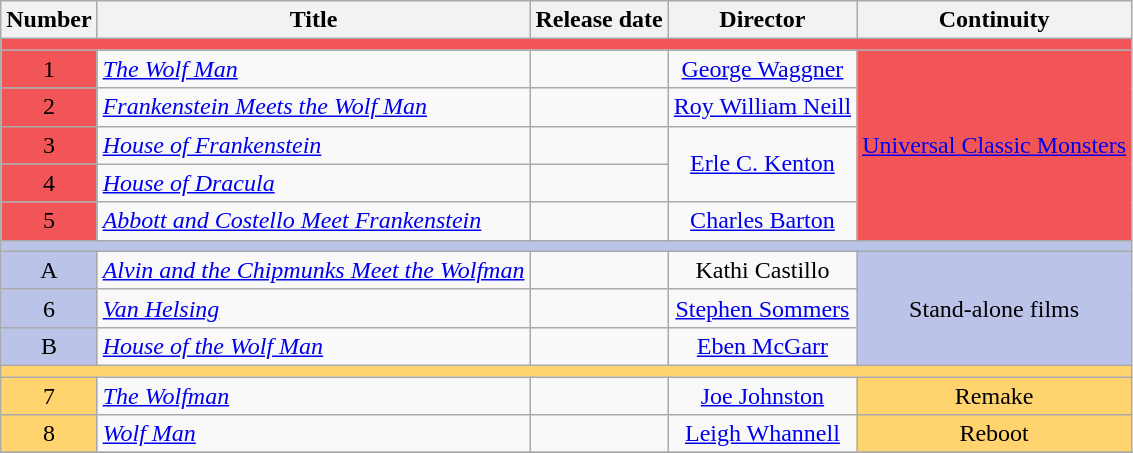<table class="wikitable" style="text-align:left;">
<tr>
<th>Number</th>
<th>Title</th>
<th>Release date</th>
<th>Director</th>
<th>Continuity</th>
</tr>
<tr>
<td colspan="5" style="background:#f25557;"></td>
</tr>
<tr>
<td style="text-align:center; background:#f25557;">1</td>
<td><a href='#'><em>The Wolf Man</em></a></td>
<td style="text-align:center;"></td>
<td style="text-align:center;"><a href='#'>George Waggner</a></td>
<td rowspan="5" style="text-align:center; background:#f25557;"><a href='#'>Universal Classic Monsters</a></td>
</tr>
<tr>
<td style="text-align:center; background:#f25557;">2</td>
<td><em><a href='#'>Frankenstein Meets the Wolf Man</a></em></td>
<td style="text-align:center;"></td>
<td style="text-align:center;"><a href='#'>Roy William Neill</a></td>
</tr>
<tr>
<td style="text-align:center; background:#f25557;">3</td>
<td><a href='#'><em>House of Frankenstein</em></a></td>
<td style="text-align:center;"></td>
<td rowspan="2" style="text-align:center;"><a href='#'>Erle C. Kenton</a></td>
</tr>
<tr>
<td style="text-align:center; background:#f25557;">4</td>
<td><em><a href='#'>House of Dracula</a></em></td>
<td style="text-align:center;"></td>
</tr>
<tr>
<td style="text-align:center; background:#f25557;">5</td>
<td><em><a href='#'>Abbott and Costello Meet Frankenstein</a></em></td>
<td style="text-align:center;"></td>
<td style="text-align:center;"><a href='#'>Charles Barton</a></td>
</tr>
<tr>
<td colspan="5" style="background:#bbc3e9;"></td>
</tr>
<tr>
<td style="text-align:center; background:#bbc3e9;">A</td>
<td><em><a href='#'>Alvin and the Chipmunks Meet the Wolfman</a></em></td>
<td style="text-align:center;"></td>
<td style="text-align:center;">Kathi Castillo</td>
<td rowspan="3" style="text-align:center; background:#bbc3e9;">Stand-alone films</td>
</tr>
<tr>
<td style="text-align:center; background:#bbc3e9;">6</td>
<td><a href='#'><em>Van Helsing</em></a></td>
<td style="text-align:center;"></td>
<td style="text-align:center;"><a href='#'>Stephen Sommers</a></td>
</tr>
<tr>
<td style="text-align:center; background:#bbc3e9;">B</td>
<td><em><a href='#'>House of the Wolf Man</a></em></td>
<td style="text-align:center;"></td>
<td style="text-align:center;"><a href='#'>Eben McGarr</a></td>
</tr>
<tr>
<td colspan="5" style="background:#ffd46e;"></td>
</tr>
<tr>
<td style="text-align:center; background:#ffd46e;">7</td>
<td><em><a href='#'>The Wolfman</a></em></td>
<td style="text-align:center;"></td>
<td style="text-align:center;"><a href='#'>Joe Johnston</a></td>
<td style="text-align:center; background:#ffd46e;">Remake</td>
</tr>
<tr>
<td style="text-align:center; background:#ffd46e;">8</td>
<td><em><a href='#'>Wolf Man</a></em></td>
<td style="text-align:center;"></td>
<td style="text-align:center;"><a href='#'>Leigh Whannell</a></td>
<td style="text-align:center; background:#ffd46e;">Reboot</td>
</tr>
<tr>
</tr>
</table>
